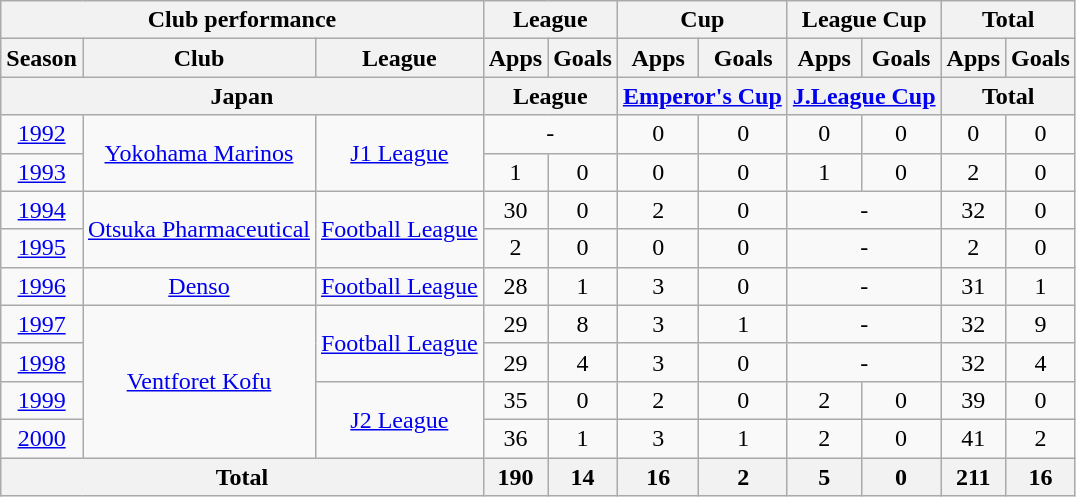<table class="wikitable" style="text-align:center;">
<tr>
<th colspan=3>Club performance</th>
<th colspan=2>League</th>
<th colspan=2>Cup</th>
<th colspan=2>League Cup</th>
<th colspan=2>Total</th>
</tr>
<tr>
<th>Season</th>
<th>Club</th>
<th>League</th>
<th>Apps</th>
<th>Goals</th>
<th>Apps</th>
<th>Goals</th>
<th>Apps</th>
<th>Goals</th>
<th>Apps</th>
<th>Goals</th>
</tr>
<tr>
<th colspan=3>Japan</th>
<th colspan=2>League</th>
<th colspan=2><a href='#'>Emperor's Cup</a></th>
<th colspan=2><a href='#'>J.League Cup</a></th>
<th colspan=2>Total</th>
</tr>
<tr>
<td><a href='#'>1992</a></td>
<td rowspan="2"><a href='#'>Yokohama Marinos</a></td>
<td rowspan="2"><a href='#'>J1 League</a></td>
<td colspan="2">-</td>
<td>0</td>
<td>0</td>
<td>0</td>
<td>0</td>
<td>0</td>
<td>0</td>
</tr>
<tr>
<td><a href='#'>1993</a></td>
<td>1</td>
<td>0</td>
<td>0</td>
<td>0</td>
<td>1</td>
<td>0</td>
<td>2</td>
<td>0</td>
</tr>
<tr>
<td><a href='#'>1994</a></td>
<td rowspan="2"><a href='#'>Otsuka Pharmaceutical</a></td>
<td rowspan="2"><a href='#'>Football League</a></td>
<td>30</td>
<td>0</td>
<td>2</td>
<td>0</td>
<td colspan="2">-</td>
<td>32</td>
<td>0</td>
</tr>
<tr>
<td><a href='#'>1995</a></td>
<td>2</td>
<td>0</td>
<td>0</td>
<td>0</td>
<td colspan="2">-</td>
<td>2</td>
<td>0</td>
</tr>
<tr>
<td><a href='#'>1996</a></td>
<td><a href='#'>Denso</a></td>
<td><a href='#'>Football League</a></td>
<td>28</td>
<td>1</td>
<td>3</td>
<td>0</td>
<td colspan="2">-</td>
<td>31</td>
<td>1</td>
</tr>
<tr>
<td><a href='#'>1997</a></td>
<td rowspan="4"><a href='#'>Ventforet Kofu</a></td>
<td rowspan="2"><a href='#'>Football League</a></td>
<td>29</td>
<td>8</td>
<td>3</td>
<td>1</td>
<td colspan="2">-</td>
<td>32</td>
<td>9</td>
</tr>
<tr>
<td><a href='#'>1998</a></td>
<td>29</td>
<td>4</td>
<td>3</td>
<td>0</td>
<td colspan="2">-</td>
<td>32</td>
<td>4</td>
</tr>
<tr>
<td><a href='#'>1999</a></td>
<td rowspan="2"><a href='#'>J2 League</a></td>
<td>35</td>
<td>0</td>
<td>2</td>
<td>0</td>
<td>2</td>
<td>0</td>
<td>39</td>
<td>0</td>
</tr>
<tr>
<td><a href='#'>2000</a></td>
<td>36</td>
<td>1</td>
<td>3</td>
<td>1</td>
<td>2</td>
<td>0</td>
<td>41</td>
<td>2</td>
</tr>
<tr>
<th colspan=3>Total</th>
<th>190</th>
<th>14</th>
<th>16</th>
<th>2</th>
<th>5</th>
<th>0</th>
<th>211</th>
<th>16</th>
</tr>
</table>
